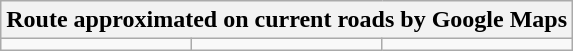<table class="wikitable collapsible">
<tr>
<th colspan="3">Route approximated on current roads by Google Maps</th>
</tr>
<tr>
<td></td>
<td></td>
<td></td>
</tr>
</table>
